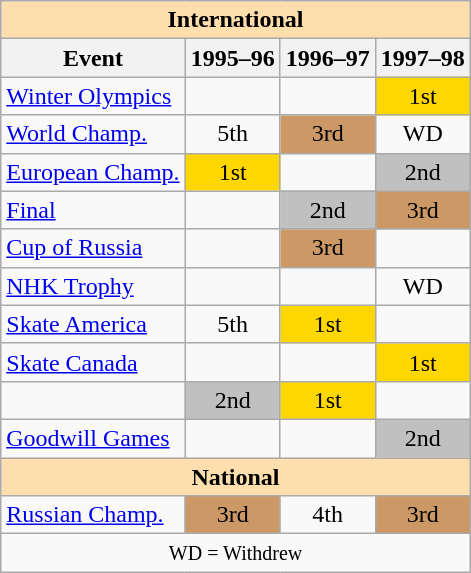<table class="wikitable" style="text-align:center">
<tr>
<th style="background-color: #ffdead; " colspan=4 align=center><strong>International</strong></th>
</tr>
<tr>
<th>Event</th>
<th>1995–96</th>
<th>1996–97</th>
<th>1997–98</th>
</tr>
<tr>
<td align=left><a href='#'>Winter Olympics</a></td>
<td></td>
<td></td>
<td bgcolor=gold>1st</td>
</tr>
<tr>
<td align=left><a href='#'>World Champ.</a></td>
<td>5th</td>
<td bgcolor=cc9966>3rd</td>
<td>WD</td>
</tr>
<tr>
<td align=left><a href='#'>European Champ.</a></td>
<td bgcolor=gold>1st</td>
<td></td>
<td bgcolor=silver>2nd</td>
</tr>
<tr>
<td align=left> <a href='#'>Final</a></td>
<td></td>
<td bgcolor=silver>2nd</td>
<td bgcolor=cc9966>3rd</td>
</tr>
<tr>
<td align=left> <a href='#'>Cup of Russia</a></td>
<td></td>
<td bgcolor=cc9966>3rd</td>
<td></td>
</tr>
<tr>
<td align=left> <a href='#'>NHK Trophy</a></td>
<td></td>
<td></td>
<td>WD</td>
</tr>
<tr>
<td align=left> <a href='#'>Skate America</a></td>
<td>5th</td>
<td bgcolor=gold>1st</td>
<td></td>
</tr>
<tr>
<td align=left> <a href='#'>Skate Canada</a></td>
<td></td>
<td></td>
<td bgcolor=gold>1st</td>
</tr>
<tr>
<td align=left> <a href='#'></a></td>
<td bgcolor=silver>2nd</td>
<td bgcolor=gold>1st</td>
<td></td>
</tr>
<tr>
<td align=left><a href='#'>Goodwill Games</a></td>
<td></td>
<td></td>
<td bgcolor=silver>2nd</td>
</tr>
<tr>
<th style="background-color: #ffdead; " colspan=4 align=center><strong>National</strong></th>
</tr>
<tr>
<td align=left><a href='#'>Russian Champ.</a></td>
<td bgcolor=cc9966>3rd</td>
<td>4th</td>
<td bgcolor=cc9966>3rd</td>
</tr>
<tr>
<td colspan=4 align=center><small> WD = Withdrew </small></td>
</tr>
</table>
